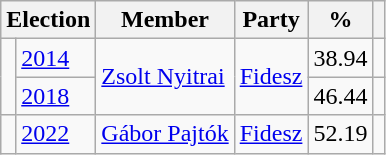<table class=wikitable>
<tr>
<th colspan=2>Election</th>
<th>Member</th>
<th>Party</th>
<th>%</th>
<th></th>
</tr>
<tr>
<td rowspan=2 bgcolor=></td>
<td><a href='#'>2014</a></td>
<td rowspan=2><a href='#'>Zsolt Nyitrai</a></td>
<td rowspan=2><a href='#'>Fidesz</a></td>
<td align=right>38.94</td>
<td align=center></td>
</tr>
<tr>
<td><a href='#'>2018</a></td>
<td align=right>46.44</td>
<td align=center></td>
</tr>
<tr>
<td bgcolor=></td>
<td><a href='#'>2022</a></td>
<td><a href='#'>Gábor Pajtók</a></td>
<td><a href='#'>Fidesz</a></td>
<td align=right>52.19</td>
<td align=center></td>
</tr>
</table>
